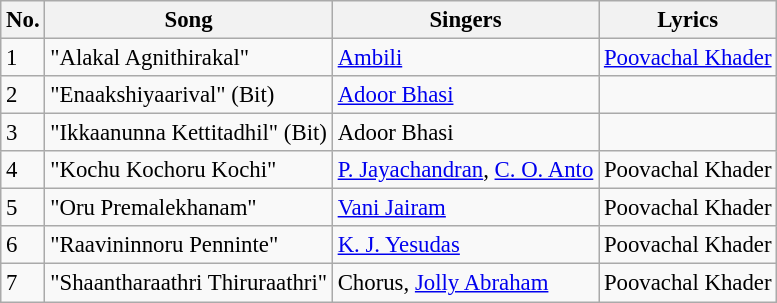<table class="wikitable" style="font-size:95%;">
<tr>
<th>No.</th>
<th>Song</th>
<th>Singers</th>
<th>Lyrics</th>
</tr>
<tr>
<td>1</td>
<td>"Alakal Agnithirakal"</td>
<td><a href='#'>Ambili</a></td>
<td><a href='#'>Poovachal Khader</a></td>
</tr>
<tr>
<td>2</td>
<td>"Enaakshiyaarival" (Bit)</td>
<td><a href='#'>Adoor Bhasi</a></td>
<td></td>
</tr>
<tr>
<td>3</td>
<td>"Ikkaanunna Kettitadhil" (Bit)</td>
<td>Adoor Bhasi</td>
<td></td>
</tr>
<tr>
<td>4</td>
<td>"Kochu Kochoru Kochi"</td>
<td><a href='#'>P. Jayachandran</a>, <a href='#'>C. O. Anto</a></td>
<td>Poovachal Khader</td>
</tr>
<tr>
<td>5</td>
<td>"Oru Premalekhanam"</td>
<td><a href='#'>Vani Jairam</a></td>
<td>Poovachal Khader</td>
</tr>
<tr>
<td>6</td>
<td>"Raavininnoru Penninte"</td>
<td><a href='#'>K. J. Yesudas</a></td>
<td>Poovachal Khader</td>
</tr>
<tr>
<td>7</td>
<td>"Shaantharaathri Thiruraathri"</td>
<td>Chorus, <a href='#'>Jolly Abraham</a></td>
<td>Poovachal Khader</td>
</tr>
</table>
